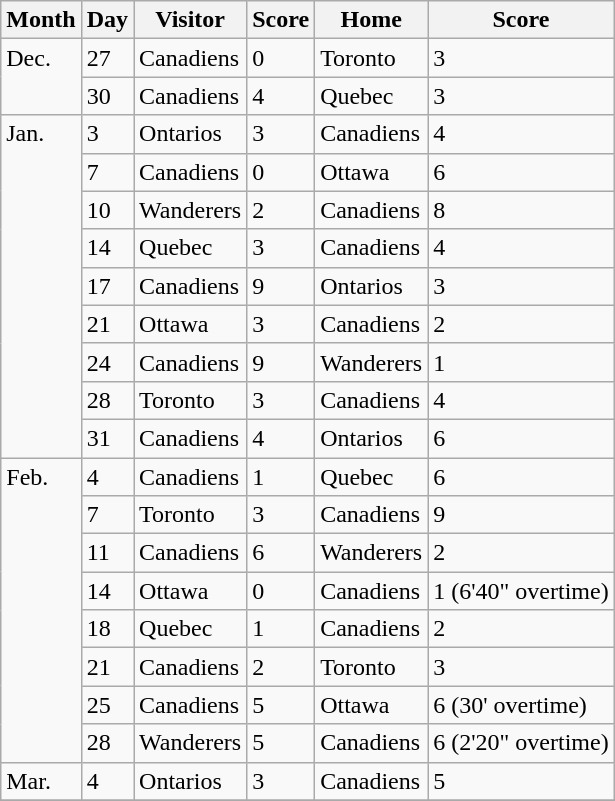<table class="wikitable">
<tr>
<th>Month</th>
<th>Day</th>
<th>Visitor</th>
<th>Score</th>
<th>Home</th>
<th>Score</th>
</tr>
<tr>
<td rowspan=2 valign=top>Dec.</td>
<td>27</td>
<td>Canadiens</td>
<td>0</td>
<td>Toronto</td>
<td>3</td>
</tr>
<tr>
<td>30</td>
<td>Canadiens</td>
<td>4</td>
<td>Quebec</td>
<td>3</td>
</tr>
<tr>
<td rowspan=9 valign=top>Jan.</td>
<td>3</td>
<td>Ontarios</td>
<td>3</td>
<td>Canadiens</td>
<td>4</td>
</tr>
<tr>
<td>7</td>
<td>Canadiens</td>
<td>0</td>
<td>Ottawa</td>
<td>6</td>
</tr>
<tr>
<td>10</td>
<td>Wanderers</td>
<td>2</td>
<td>Canadiens</td>
<td>8</td>
</tr>
<tr>
<td>14</td>
<td>Quebec</td>
<td>3</td>
<td>Canadiens</td>
<td>4</td>
</tr>
<tr>
<td>17</td>
<td>Canadiens</td>
<td>9</td>
<td>Ontarios</td>
<td>3</td>
</tr>
<tr>
<td>21</td>
<td>Ottawa</td>
<td>3</td>
<td>Canadiens</td>
<td>2</td>
</tr>
<tr>
<td>24</td>
<td>Canadiens</td>
<td>9</td>
<td>Wanderers</td>
<td>1</td>
</tr>
<tr>
<td>28</td>
<td>Toronto</td>
<td>3</td>
<td>Canadiens</td>
<td>4</td>
</tr>
<tr>
<td>31</td>
<td>Canadiens</td>
<td>4</td>
<td>Ontarios</td>
<td>6</td>
</tr>
<tr>
<td rowspan=8 valign=top>Feb.</td>
<td>4</td>
<td>Canadiens</td>
<td>1</td>
<td>Quebec</td>
<td>6</td>
</tr>
<tr>
<td>7</td>
<td>Toronto</td>
<td>3</td>
<td>Canadiens</td>
<td>9</td>
</tr>
<tr>
<td>11</td>
<td>Canadiens</td>
<td>6</td>
<td>Wanderers</td>
<td>2</td>
</tr>
<tr>
<td>14</td>
<td>Ottawa</td>
<td>0</td>
<td>Canadiens</td>
<td>1 (6'40" overtime)</td>
</tr>
<tr>
<td>18</td>
<td>Quebec</td>
<td>1</td>
<td>Canadiens</td>
<td>2</td>
</tr>
<tr>
<td>21</td>
<td>Canadiens</td>
<td>2</td>
<td>Toronto</td>
<td>3</td>
</tr>
<tr>
<td>25</td>
<td>Canadiens</td>
<td>5</td>
<td>Ottawa</td>
<td>6 (30' overtime)</td>
</tr>
<tr>
<td>28</td>
<td>Wanderers</td>
<td>5</td>
<td>Canadiens</td>
<td>6 (2'20" overtime)</td>
</tr>
<tr>
<td rowspan=1  valign=top>Mar.</td>
<td>4</td>
<td>Ontarios</td>
<td>3</td>
<td>Canadiens</td>
<td>5</td>
</tr>
<tr>
</tr>
</table>
